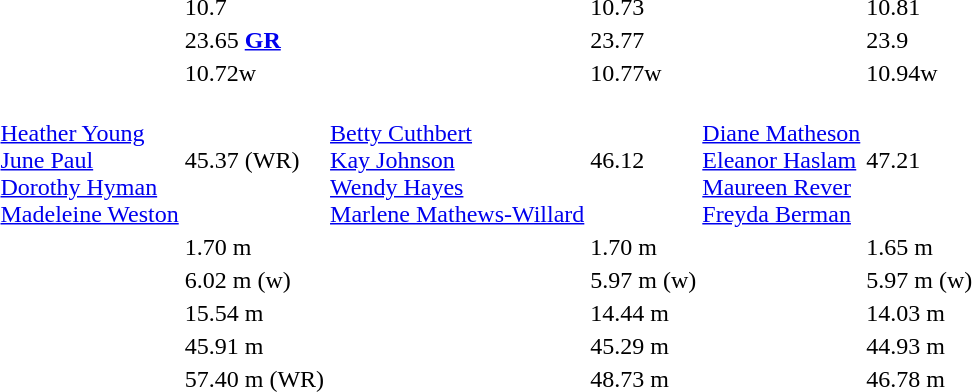<table>
<tr>
<td></td>
<td></td>
<td>10.7</td>
<td></td>
<td>10.73</td>
<td></td>
<td>10.81</td>
</tr>
<tr>
<td></td>
<td></td>
<td>23.65 <strong><a href='#'>GR</a></strong></td>
<td></td>
<td>23.77</td>
<td></td>
<td>23.9</td>
</tr>
<tr>
<td></td>
<td></td>
<td>10.72w</td>
<td></td>
<td>10.77w</td>
<td></td>
<td>10.94w</td>
</tr>
<tr>
<td></td>
<td><br><a href='#'>Heather Young</a><br><a href='#'>June Paul</a><br><a href='#'>Dorothy Hyman</a><br><a href='#'>Madeleine Weston</a></td>
<td>45.37 (WR)</td>
<td><br><a href='#'>Betty Cuthbert</a><br><a href='#'>Kay Johnson</a><br><a href='#'>Wendy Hayes</a><br><a href='#'>Marlene Mathews-Willard</a></td>
<td>46.12</td>
<td><br><a href='#'>Diane Matheson</a><br><a href='#'>Eleanor Haslam</a><br><a href='#'>Maureen Rever</a><br><a href='#'>Freyda Berman</a></td>
<td>47.21</td>
</tr>
<tr>
<td></td>
<td></td>
<td>1.70 m</td>
<td></td>
<td>1.70 m</td>
<td></td>
<td>1.65 m</td>
</tr>
<tr>
<td></td>
<td></td>
<td>6.02 m (w)</td>
<td></td>
<td>5.97 m (w)</td>
<td></td>
<td>5.97 m (w)</td>
</tr>
<tr>
<td></td>
<td></td>
<td>15.54 m</td>
<td></td>
<td>14.44 m</td>
<td></td>
<td>14.03 m</td>
</tr>
<tr>
<td></td>
<td></td>
<td>45.91 m</td>
<td></td>
<td>45.29 m</td>
<td></td>
<td>44.93 m</td>
</tr>
<tr>
<td></td>
<td></td>
<td>57.40 m (WR)</td>
<td></td>
<td>48.73 m</td>
<td></td>
<td>46.78 m</td>
</tr>
</table>
